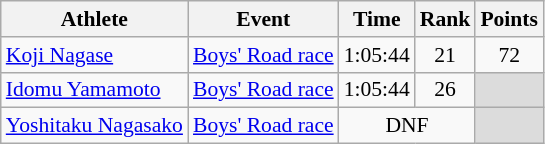<table class="wikitable" border="1" style="font-size:90%">
<tr>
<th>Athlete</th>
<th>Event</th>
<th>Time</th>
<th>Rank</th>
<th>Points</th>
</tr>
<tr>
<td><a href='#'>Koji Nagase</a></td>
<td><a href='#'>Boys' Road race</a></td>
<td align=center>1:05:44</td>
<td align=center>21</td>
<td align=center>72</td>
</tr>
<tr>
<td><a href='#'>Idomu Yamamoto</a></td>
<td><a href='#'>Boys' Road race</a></td>
<td align=center>1:05:44</td>
<td align=center>26</td>
<td bgcolor=#DCDCDC></td>
</tr>
<tr>
<td><a href='#'>Yoshitaku Nagasako</a></td>
<td><a href='#'>Boys' Road race</a></td>
<td align=center colspan=2>DNF</td>
<td bgcolor=#DCDCDC></td>
</tr>
</table>
